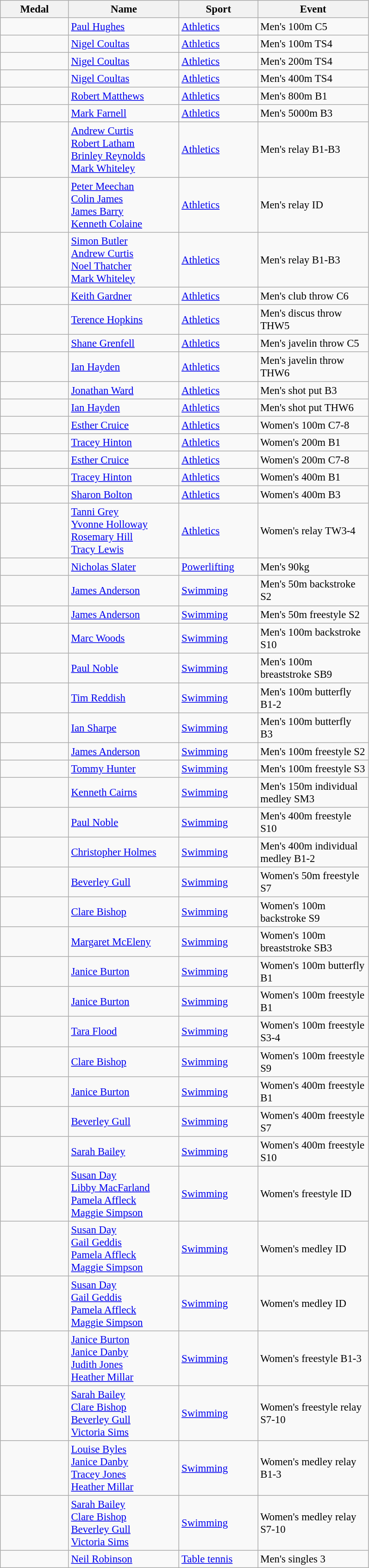<table class=wikitable style="font-size:95%">
<tr>
<th style="width:6em">Medal</th>
<th style="width:10em">Name</th>
<th style="width:7em">Sport</th>
<th style="width:10em">Event</th>
</tr>
<tr>
<td></td>
<td><a href='#'>Paul Hughes</a></td>
<td><a href='#'>Athletics</a></td>
<td>Men's 100m C5</td>
</tr>
<tr>
<td></td>
<td><a href='#'>Nigel Coultas</a></td>
<td><a href='#'>Athletics</a></td>
<td>Men's 100m TS4</td>
</tr>
<tr>
<td></td>
<td><a href='#'>Nigel Coultas</a></td>
<td><a href='#'>Athletics</a></td>
<td>Men's 200m TS4</td>
</tr>
<tr>
<td></td>
<td><a href='#'>Nigel Coultas</a></td>
<td><a href='#'>Athletics</a></td>
<td>Men's 400m TS4</td>
</tr>
<tr>
<td></td>
<td><a href='#'>Robert Matthews</a></td>
<td><a href='#'>Athletics</a></td>
<td>Men's 800m B1</td>
</tr>
<tr>
<td></td>
<td><a href='#'>Mark Farnell</a></td>
<td><a href='#'>Athletics</a></td>
<td>Men's 5000m B3</td>
</tr>
<tr>
<td></td>
<td><a href='#'>Andrew Curtis</a><br> <a href='#'>Robert Latham</a><br> <a href='#'>Brinley Reynolds</a><br> <a href='#'>Mark Whiteley</a></td>
<td><a href='#'>Athletics</a></td>
<td>Men's  relay B1-B3</td>
</tr>
<tr>
<td></td>
<td><a href='#'>Peter Meechan</a><br> <a href='#'>Colin James</a><br> <a href='#'>James Barry</a><br> <a href='#'>Kenneth Colaine</a></td>
<td><a href='#'>Athletics</a></td>
<td>Men's  relay ID</td>
</tr>
<tr>
<td></td>
<td><a href='#'>Simon Butler</a><br> <a href='#'>Andrew Curtis</a><br> <a href='#'>Noel Thatcher</a><br> <a href='#'>Mark Whiteley</a></td>
<td><a href='#'>Athletics</a></td>
<td>Men's  relay B1-B3</td>
</tr>
<tr>
<td></td>
<td><a href='#'>Keith Gardner</a></td>
<td><a href='#'>Athletics</a></td>
<td>Men's club throw C6</td>
</tr>
<tr>
<td></td>
<td><a href='#'>Terence Hopkins</a></td>
<td><a href='#'>Athletics</a></td>
<td>Men's discus throw THW5</td>
</tr>
<tr>
<td></td>
<td><a href='#'>Shane Grenfell</a></td>
<td><a href='#'>Athletics</a></td>
<td>Men's javelin throw C5</td>
</tr>
<tr>
<td></td>
<td><a href='#'>Ian Hayden</a></td>
<td><a href='#'>Athletics</a></td>
<td>Men's javelin throw THW6</td>
</tr>
<tr>
<td></td>
<td><a href='#'>Jonathan Ward</a></td>
<td><a href='#'>Athletics</a></td>
<td>Men's shot put B3</td>
</tr>
<tr>
<td></td>
<td><a href='#'>Ian Hayden</a></td>
<td><a href='#'>Athletics</a></td>
<td>Men's shot put THW6</td>
</tr>
<tr>
<td></td>
<td><a href='#'>Esther Cruice</a></td>
<td><a href='#'>Athletics</a></td>
<td>Women's 100m C7-8</td>
</tr>
<tr>
<td></td>
<td><a href='#'>Tracey Hinton</a></td>
<td><a href='#'>Athletics</a></td>
<td>Women's 200m B1</td>
</tr>
<tr>
<td></td>
<td><a href='#'>Esther Cruice</a></td>
<td><a href='#'>Athletics</a></td>
<td>Women's 200m C7-8</td>
</tr>
<tr>
<td></td>
<td><a href='#'>Tracey Hinton</a></td>
<td><a href='#'>Athletics</a></td>
<td>Women's 400m B1</td>
</tr>
<tr>
<td></td>
<td><a href='#'>Sharon Bolton</a></td>
<td><a href='#'>Athletics</a></td>
<td>Women's 400m B3</td>
</tr>
<tr>
<td></td>
<td><a href='#'>Tanni Grey</a><br> <a href='#'>Yvonne Holloway</a><br> <a href='#'>Rosemary Hill</a><br> <a href='#'>Tracy Lewis</a></td>
<td><a href='#'>Athletics</a></td>
<td>Women's  relay TW3-4</td>
</tr>
<tr>
<td></td>
<td><a href='#'>Nicholas Slater</a></td>
<td><a href='#'>Powerlifting</a></td>
<td>Men's 90kg</td>
</tr>
<tr>
<td></td>
<td><a href='#'>James Anderson</a></td>
<td><a href='#'>Swimming</a></td>
<td>Men's 50m backstroke S2</td>
</tr>
<tr>
<td></td>
<td><a href='#'>James Anderson</a></td>
<td><a href='#'>Swimming</a></td>
<td>Men's 50m freestyle S2</td>
</tr>
<tr>
<td></td>
<td><a href='#'>Marc Woods</a></td>
<td><a href='#'>Swimming</a></td>
<td>Men's 100m backstroke S10</td>
</tr>
<tr>
<td></td>
<td><a href='#'>Paul Noble</a></td>
<td><a href='#'>Swimming</a></td>
<td>Men's 100m breaststroke SB9</td>
</tr>
<tr>
<td></td>
<td><a href='#'>Tim Reddish</a></td>
<td><a href='#'>Swimming</a></td>
<td>Men's 100m butterfly B1-2</td>
</tr>
<tr>
<td></td>
<td><a href='#'>Ian Sharpe</a></td>
<td><a href='#'>Swimming</a></td>
<td>Men's 100m butterfly B3</td>
</tr>
<tr>
<td></td>
<td><a href='#'>James Anderson</a></td>
<td><a href='#'>Swimming</a></td>
<td>Men's 100m freestyle S2</td>
</tr>
<tr>
<td></td>
<td><a href='#'>Tommy Hunter</a></td>
<td><a href='#'>Swimming</a></td>
<td>Men's 100m freestyle S3</td>
</tr>
<tr>
<td></td>
<td><a href='#'>Kenneth Cairns</a></td>
<td><a href='#'>Swimming</a></td>
<td>Men's 150m individual medley SM3</td>
</tr>
<tr>
<td></td>
<td><a href='#'>Paul Noble</a></td>
<td><a href='#'>Swimming</a></td>
<td>Men's 400m freestyle S10</td>
</tr>
<tr>
<td></td>
<td><a href='#'>Christopher Holmes</a></td>
<td><a href='#'>Swimming</a></td>
<td>Men's 400m individual medley B1-2</td>
</tr>
<tr>
<td></td>
<td><a href='#'>Beverley Gull</a></td>
<td><a href='#'>Swimming</a></td>
<td>Women's 50m freestyle S7</td>
</tr>
<tr>
<td></td>
<td><a href='#'>Clare Bishop</a></td>
<td><a href='#'>Swimming</a></td>
<td>Women's 100m backstroke S9</td>
</tr>
<tr>
<td></td>
<td><a href='#'>Margaret McEleny</a></td>
<td><a href='#'>Swimming</a></td>
<td>Women's 100m breaststroke SB3</td>
</tr>
<tr>
<td></td>
<td><a href='#'>Janice Burton</a></td>
<td><a href='#'>Swimming</a></td>
<td>Women's 100m butterfly B1</td>
</tr>
<tr>
<td></td>
<td><a href='#'>Janice Burton</a></td>
<td><a href='#'>Swimming</a></td>
<td>Women's 100m freestyle B1</td>
</tr>
<tr>
<td></td>
<td><a href='#'>Tara Flood</a></td>
<td><a href='#'>Swimming</a></td>
<td>Women's 100m freestyle S3-4</td>
</tr>
<tr>
<td></td>
<td><a href='#'>Clare Bishop</a></td>
<td><a href='#'>Swimming</a></td>
<td>Women's 100m freestyle S9</td>
</tr>
<tr>
<td></td>
<td><a href='#'>Janice Burton</a></td>
<td><a href='#'>Swimming</a></td>
<td>Women's 400m freestyle B1</td>
</tr>
<tr>
<td></td>
<td><a href='#'>Beverley Gull</a></td>
<td><a href='#'>Swimming</a></td>
<td>Women's 400m freestyle S7</td>
</tr>
<tr>
<td></td>
<td><a href='#'>Sarah Bailey</a></td>
<td><a href='#'>Swimming</a></td>
<td>Women's 400m freestyle S10</td>
</tr>
<tr>
<td></td>
<td><a href='#'>Susan Day</a><br> <a href='#'>Libby MacFarland</a><br> <a href='#'>Pamela Affleck</a><br> <a href='#'>Maggie Simpson</a></td>
<td><a href='#'>Swimming</a></td>
<td>Women's  freestyle ID</td>
</tr>
<tr>
<td></td>
<td><a href='#'>Susan Day</a><br> <a href='#'>Gail Geddis</a><br> <a href='#'>Pamela Affleck</a><br> <a href='#'>Maggie Simpson</a></td>
<td><a href='#'>Swimming</a></td>
<td>Women's  medley ID</td>
</tr>
<tr>
<td></td>
<td><a href='#'>Susan Day</a><br> <a href='#'>Gail Geddis</a><br> <a href='#'>Pamela Affleck</a><br> <a href='#'>Maggie Simpson</a></td>
<td><a href='#'>Swimming</a></td>
<td>Women's  medley ID</td>
</tr>
<tr>
<td></td>
<td><a href='#'>Janice Burton</a><br> <a href='#'>Janice Danby</a><br> <a href='#'>Judith Jones</a><br> <a href='#'>Heather Millar</a></td>
<td><a href='#'>Swimming</a></td>
<td>Women's  freestyle B1-3</td>
</tr>
<tr>
<td></td>
<td><a href='#'>Sarah Bailey</a><br> <a href='#'>Clare Bishop</a><br> <a href='#'>Beverley Gull</a><br> <a href='#'>Victoria Sims</a></td>
<td><a href='#'>Swimming</a></td>
<td>Women's  freestyle relay S7-10</td>
</tr>
<tr>
<td></td>
<td><a href='#'>Louise Byles</a><br> <a href='#'>Janice Danby</a><br> <a href='#'>Tracey Jones</a><br> <a href='#'>Heather Millar</a></td>
<td><a href='#'>Swimming</a></td>
<td>Women's  medley relay B1-3</td>
</tr>
<tr>
<td></td>
<td><a href='#'>Sarah Bailey</a><br> <a href='#'>Clare Bishop</a><br> <a href='#'>Beverley Gull</a><br> <a href='#'>Victoria Sims</a></td>
<td><a href='#'>Swimming</a></td>
<td>Women's  medley relay S7-10</td>
</tr>
<tr>
<td></td>
<td><a href='#'>Neil Robinson</a></td>
<td><a href='#'>Table tennis</a></td>
<td>Men's singles 3</td>
</tr>
</table>
